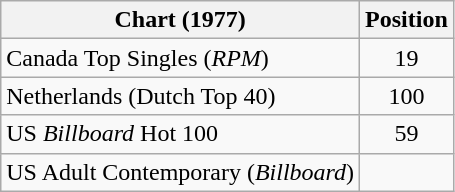<table class="wikitable sortable">
<tr>
<th align="left">Chart (1977)</th>
<th style="text-align:center;">Position</th>
</tr>
<tr>
<td>Canada Top Singles (<em>RPM</em>)</td>
<td style="text-align:center;">19</td>
</tr>
<tr>
<td>Netherlands (Dutch Top 40)</td>
<td style="text-align:center;">100</td>
</tr>
<tr>
<td>US <em>Billboard</em> Hot 100</td>
<td style="text-align:center;">59</td>
</tr>
<tr>
<td>US Adult Contemporary (<em>Billboard</em>)</td>
<td></td>
</tr>
</table>
